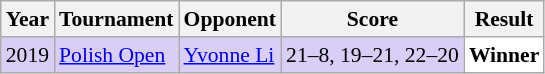<table class="sortable wikitable" style="font-size: 90%;">
<tr>
<th>Year</th>
<th>Tournament</th>
<th>Opponent</th>
<th>Score</th>
<th>Result</th>
</tr>
<tr style="background:#D8CEF6">
<td align="center">2019</td>
<td align="left"><a href='#'>Polish Open</a></td>
<td align="left"> <a href='#'>Yvonne Li</a></td>
<td align="left">21–8, 19–21, 22–20</td>
<td style="text-align:left; background:white"> <strong>Winner</strong></td>
</tr>
</table>
